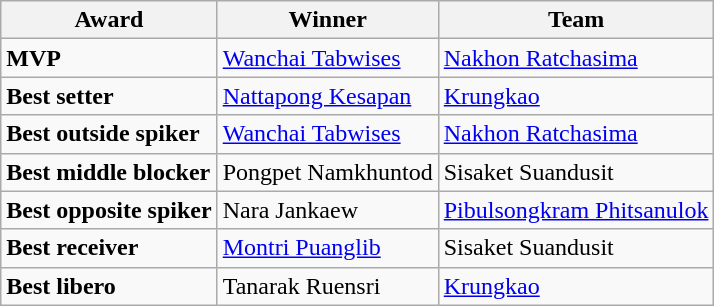<table class=wikitable>
<tr>
<th>Award</th>
<th>Winner</th>
<th>Team</th>
</tr>
<tr>
<td><strong>MVP</strong></td>
<td> <a href='#'>Wanchai Tabwises</a></td>
<td><a href='#'>Nakhon Ratchasima</a></td>
</tr>
<tr>
<td><strong>Best setter</strong></td>
<td> <a href='#'>Nattapong Kesapan</a></td>
<td><a href='#'>Krungkao</a></td>
</tr>
<tr>
<td><strong>Best outside spiker</strong></td>
<td> <a href='#'>Wanchai Tabwises</a></td>
<td><a href='#'>Nakhon Ratchasima</a></td>
</tr>
<tr>
<td><strong>Best middle blocker</strong></td>
<td> Pongpet Namkhuntod</td>
<td>Sisaket Suandusit</td>
</tr>
<tr>
<td><strong>Best opposite spiker</strong></td>
<td> Nara Jankaew</td>
<td><a href='#'>Pibulsongkram Phitsanulok</a></td>
</tr>
<tr>
<td><strong>Best receiver</strong></td>
<td> <a href='#'>Montri Puanglib</a></td>
<td>Sisaket Suandusit</td>
</tr>
<tr>
<td><strong>Best libero</strong></td>
<td> Tanarak Ruensri</td>
<td><a href='#'>Krungkao</a></td>
</tr>
</table>
